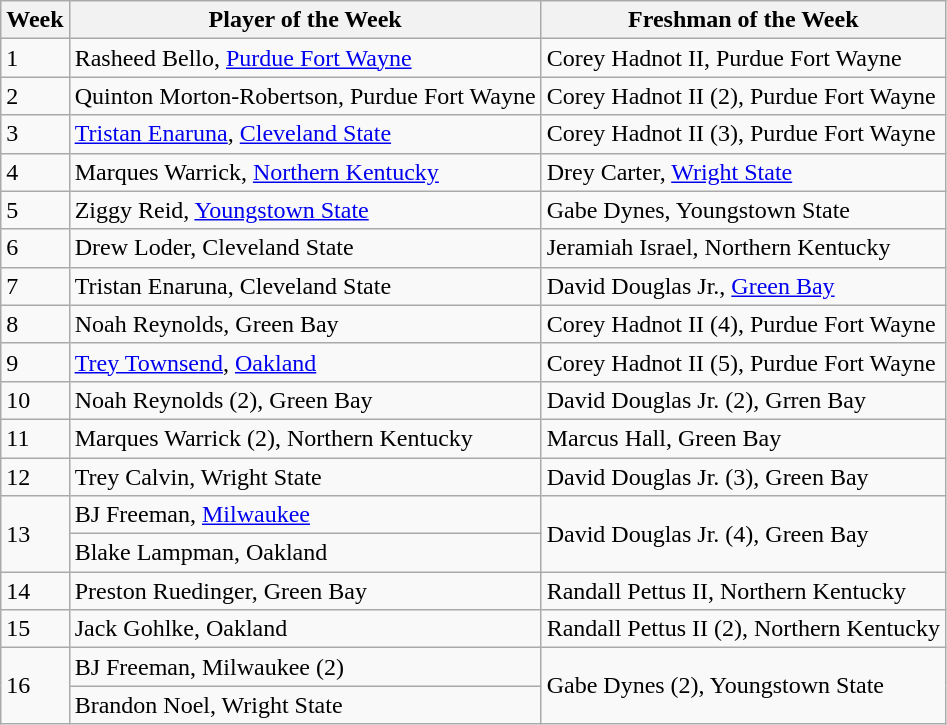<table class="wikitable" border="1">
<tr>
<th align="center">Week</th>
<th align="center">Player of the Week</th>
<th align="center">Freshman of the Week</th>
</tr>
<tr>
<td>1</td>
<td>Rasheed Bello, <a href='#'>Purdue Fort Wayne</a></td>
<td>Corey Hadnot II, Purdue Fort Wayne</td>
</tr>
<tr>
<td>2</td>
<td>Quinton Morton-Robertson, Purdue Fort Wayne</td>
<td>Corey Hadnot II (2), Purdue Fort Wayne</td>
</tr>
<tr>
<td>3</td>
<td><a href='#'>Tristan Enaruna</a>, <a href='#'>Cleveland State</a></td>
<td>Corey Hadnot II (3), Purdue Fort Wayne</td>
</tr>
<tr>
<td>4</td>
<td>Marques Warrick, <a href='#'>Northern Kentucky</a></td>
<td>Drey Carter, <a href='#'>Wright State</a></td>
</tr>
<tr>
<td>5</td>
<td>Ziggy Reid, <a href='#'>Youngstown State</a></td>
<td>Gabe Dynes, Youngstown State</td>
</tr>
<tr>
<td>6</td>
<td>Drew Loder, Cleveland State</td>
<td>Jeramiah Israel, Northern Kentucky</td>
</tr>
<tr>
<td>7</td>
<td>Tristan Enaruna, Cleveland State</td>
<td>David Douglas Jr., <a href='#'>Green Bay</a></td>
</tr>
<tr>
<td>8</td>
<td>Noah Reynolds, Green Bay</td>
<td>Corey Hadnot II (4), Purdue Fort Wayne</td>
</tr>
<tr>
<td>9</td>
<td><a href='#'>Trey Townsend</a>, <a href='#'>Oakland</a></td>
<td>Corey Hadnot II (5), Purdue Fort Wayne</td>
</tr>
<tr>
<td>10</td>
<td>Noah Reynolds (2), Green Bay</td>
<td>David Douglas Jr. (2), Grren Bay</td>
</tr>
<tr>
<td>11</td>
<td>Marques Warrick (2), Northern Kentucky</td>
<td>Marcus Hall, Green Bay</td>
</tr>
<tr>
<td>12</td>
<td>Trey Calvin, Wright State</td>
<td>David Douglas Jr. (3),  Green Bay</td>
</tr>
<tr>
<td rowspan=2>13</td>
<td>BJ Freeman, <a href='#'>Milwaukee</a></td>
<td rowspan=2>David Douglas Jr. (4),  Green Bay</td>
</tr>
<tr>
<td>Blake Lampman, Oakland</td>
</tr>
<tr>
<td>14</td>
<td>Preston Ruedinger, Green Bay</td>
<td>Randall Pettus II, Northern Kentucky</td>
</tr>
<tr>
<td>15</td>
<td>Jack Gohlke, Oakland</td>
<td>Randall Pettus II (2), Northern Kentucky</td>
</tr>
<tr>
<td rowspan=2>16</td>
<td>BJ Freeman, Milwaukee (2)</td>
<td rowspan=2>Gabe Dynes (2), Youngstown State</td>
</tr>
<tr>
<td>Brandon Noel, Wright State</td>
</tr>
</table>
